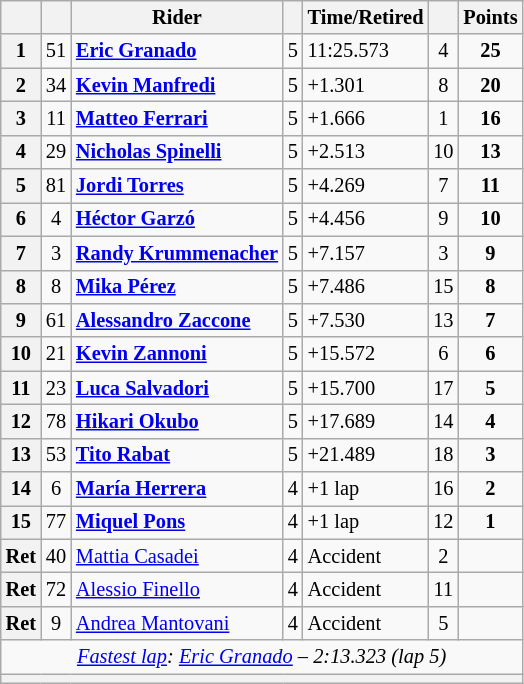<table class="wikitable sortable" style="font-size: 85%;">
<tr>
<th scope="col"></th>
<th scope="col"></th>
<th scope="col">Rider</th>
<th scope="col" class="unsortable"></th>
<th scope="col" class="unsortable">Time/Retired</th>
<th scope="col"></th>
<th scope="col">Points</th>
</tr>
<tr>
<th>1</th>
<td align="center">51</td>
<td data-sort-value="gra"> <strong><a href='#'>Eric Granado</a></strong></td>
<td>5</td>
<td>11:25.573</td>
<td align="center">4</td>
<td align="center"><strong>25</strong></td>
</tr>
<tr>
<th scope="row">2</th>
<td align="center">34</td>
<td data-sort-value="manf"> <strong><a href='#'>Kevin Manfredi</a></strong></td>
<td>5</td>
<td>+1.301</td>
<td align="center">8</td>
<td align="center"><strong>20</strong></td>
</tr>
<tr>
<th scope="row">3</th>
<td align="center">11</td>
<td data-sort-value="fer"> <strong><a href='#'>Matteo Ferrari</a></strong></td>
<td>5</td>
<td>+1.666</td>
<td align="center">1</td>
<td align="center"><strong>16</strong></td>
</tr>
<tr>
<th scope="row">4</th>
<td align="center">29</td>
<td data-sort-value="spi"> <strong><a href='#'>Nicholas Spinelli</a></strong></td>
<td>5</td>
<td>+2.513</td>
<td align="center">10</td>
<td align="center"><strong>13</strong></td>
</tr>
<tr>
<th scope="row">5</th>
<td align="center">81</td>
<td data-sort-value="tor"> <strong><a href='#'>Jordi Torres</a></strong></td>
<td>5</td>
<td>+4.269</td>
<td align="center">7</td>
<td align="center"><strong>11</strong></td>
</tr>
<tr>
<th scope="row">6</th>
<td align="center">4</td>
<td data-sort-value="gar"> <strong><a href='#'>Héctor Garzó</a></strong></td>
<td>5</td>
<td>+4.456</td>
<td align="center">9</td>
<td align="center"><strong>10</strong></td>
</tr>
<tr>
<th scope="row">7</th>
<td align="center">3</td>
<td data-sort-value="kru"> <strong><a href='#'>Randy Krummenacher</a></strong></td>
<td>5</td>
<td>+7.157</td>
<td align="center">3</td>
<td align="center"><strong>9</strong></td>
</tr>
<tr>
<th scope="row">8</th>
<td align="center">8</td>
<td data-sort-value="per"> <strong><a href='#'>Mika Pérez</a></strong></td>
<td>5</td>
<td>+7.486</td>
<td align="center">15</td>
<td align="center"><strong>8</strong></td>
</tr>
<tr>
<th scope="row">9</th>
<td align="center">61</td>
<td data-sort-value="zac"> <strong><a href='#'>Alessandro Zaccone</a></strong></td>
<td>5</td>
<td>+7.530</td>
<td align="center">13</td>
<td align="center"><strong>7</strong></td>
</tr>
<tr>
<th scope="row">10</th>
<td align="center">21</td>
<td data-sort-value="zan"> <strong><a href='#'>Kevin Zannoni</a></strong></td>
<td>5</td>
<td>+15.572</td>
<td align="center">6</td>
<td align="center"><strong>6</strong></td>
</tr>
<tr>
<th scope="row">11</th>
<td align="center">23</td>
<td data-sort-value="sal"> <strong><a href='#'>Luca Salvadori</a></strong></td>
<td>5</td>
<td>+15.700</td>
<td align="center">17</td>
<td align="center"><strong>5</strong></td>
</tr>
<tr>
<th scope="row">12</th>
<td align="center">78</td>
<td data-sort-value="oku"> <strong><a href='#'>Hikari Okubo</a></strong></td>
<td>5</td>
<td>+17.689</td>
<td align="center">14</td>
<td align="center"><strong>4</strong></td>
</tr>
<tr>
<th scope="row">13</th>
<td align="center">53</td>
<td data-sort-value="rab"> <strong><a href='#'>Tito Rabat</a></strong></td>
<td>5</td>
<td>+21.489</td>
<td align="center">18</td>
<td align="center"><strong>3</strong></td>
</tr>
<tr>
<th scope="row">14</th>
<td align="center">6</td>
<td data-sort-value="her"> <strong><a href='#'>María Herrera</a></strong></td>
<td>4</td>
<td>+1 lap</td>
<td align="center">16</td>
<td align="center"><strong>2</strong></td>
</tr>
<tr>
<th scope="row">15</th>
<td align="center">77</td>
<td data-sort-value="pon"> <strong><a href='#'>Miquel Pons</a></strong></td>
<td>4</td>
<td>+1 lap</td>
<td align="center">12</td>
<td align="center"><strong>1</strong></td>
</tr>
<tr>
<th scope="row">Ret</th>
<td align="center">40</td>
<td data-sort-value="cas"> <a href='#'>Mattia Casadei</a></td>
<td>4</td>
<td>Accident</td>
<td align="center">2</td>
<td align="center"></td>
</tr>
<tr>
<th scope="row">Ret</th>
<td align="center">72</td>
<td data-sort-value="fin"> <a href='#'>Alessio Finello</a></td>
<td>4</td>
<td>Accident</td>
<td align="center">11</td>
<td align="center"></td>
</tr>
<tr>
<th scope="row">Ret</th>
<td align="center">9</td>
<td data-sort-value="mant"> <a href='#'>Andrea Mantovani</a></td>
<td>4</td>
<td>Accident</td>
<td align="center">5</td>
<td align="center"></td>
</tr>
<tr class="sortbottom">
<td colspan="7" style="text-align:center"><em><a href='#'>Fastest lap</a>:  <a href='#'>Eric Granado</a> – 2:13.323 (lap 5)</em></td>
</tr>
<tr>
<th colspan="7"></th>
</tr>
</table>
